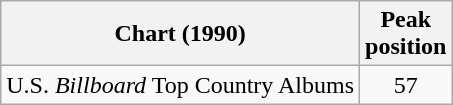<table class="wikitable">
<tr>
<th>Chart (1990)</th>
<th>Peak<br>position</th>
</tr>
<tr>
<td>U.S. <em>Billboard</em> Top Country Albums</td>
<td align="center">57</td>
</tr>
</table>
